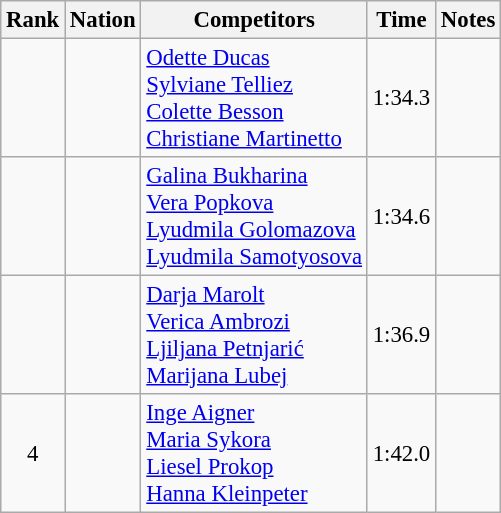<table class="wikitable sortable" style="text-align:center; font-size:95%">
<tr>
<th>Rank</th>
<th>Nation</th>
<th>Competitors</th>
<th>Time</th>
<th>Notes</th>
</tr>
<tr>
<td></td>
<td align=left></td>
<td align=left><a href='#'>Odette Ducas</a><br><a href='#'>Sylviane Telliez</a><br><a href='#'>Colette Besson</a><br><a href='#'>Christiane Martinetto</a></td>
<td>1:34.3</td>
<td></td>
</tr>
<tr>
<td></td>
<td align=left></td>
<td align=left><a href='#'>Galina Bukharina</a><br><a href='#'>Vera Popkova</a><br><a href='#'>Lyudmila Golomazova</a><br><a href='#'>Lyudmila Samotyosova</a></td>
<td>1:34.6</td>
<td></td>
</tr>
<tr>
<td></td>
<td align=left></td>
<td align=left><a href='#'>Darja Marolt</a><br><a href='#'>Verica Ambrozi</a><br><a href='#'>Ljiljana Petnjarić</a><br><a href='#'>Marijana Lubej</a></td>
<td>1:36.9</td>
<td></td>
</tr>
<tr>
<td>4</td>
<td align=left></td>
<td align=left><a href='#'>Inge Aigner</a><br><a href='#'>Maria Sykora</a><br><a href='#'>Liesel Prokop</a><br><a href='#'>Hanna Kleinpeter</a></td>
<td>1:42.0</td>
<td></td>
</tr>
</table>
